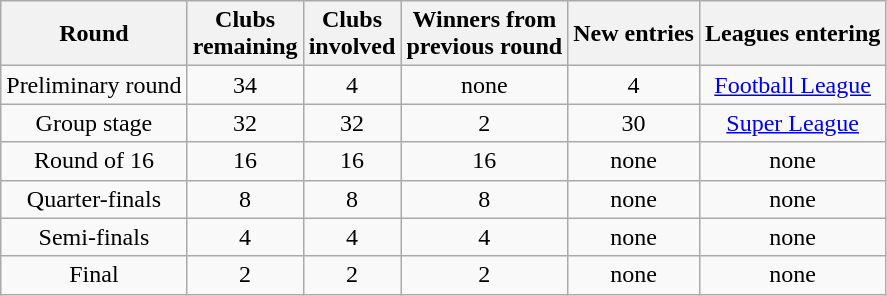<table class="wikitable" style="text-align:center">
<tr>
<th>Round</th>
<th>Clubs<br>remaining</th>
<th>Clubs<br>involved</th>
<th>Winners from <br>previous round</th>
<th>New entries</th>
<th>Leagues entering</th>
</tr>
<tr>
<td>Preliminary round</td>
<td>34</td>
<td>4</td>
<td>none</td>
<td>4</td>
<td><a href='#'>Football League</a></td>
</tr>
<tr>
<td>Group stage</td>
<td>32</td>
<td>32</td>
<td>2</td>
<td>30</td>
<td><a href='#'>Super League</a></td>
</tr>
<tr>
<td>Round of 16</td>
<td>16</td>
<td>16</td>
<td>16</td>
<td>none</td>
<td>none</td>
</tr>
<tr>
<td>Quarter-finals</td>
<td>8</td>
<td>8</td>
<td>8</td>
<td>none</td>
<td>none</td>
</tr>
<tr>
<td>Semi-finals</td>
<td>4</td>
<td>4</td>
<td>4</td>
<td>none</td>
<td>none</td>
</tr>
<tr>
<td>Final</td>
<td>2</td>
<td>2</td>
<td>2</td>
<td>none</td>
<td>none</td>
</tr>
</table>
